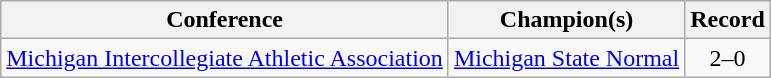<table class="wikitable" style="text-align:center;">
<tr>
<th>Conference</th>
<th>Champion(s)</th>
<th>Record</th>
</tr>
<tr>
<td><a href='#'>Michigan Intercollegiate Athletic Association</a></td>
<td><a href='#'>Michigan State Normal</a></td>
<td>2–0</td>
</tr>
</table>
